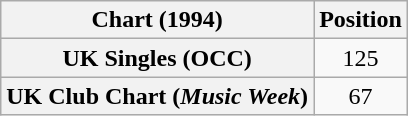<table class="wikitable sortable plainrowheaders" style="text-align:center">
<tr>
<th>Chart (1994)</th>
<th>Position</th>
</tr>
<tr>
<th scope="row">UK Singles (OCC)</th>
<td>125</td>
</tr>
<tr>
<th scope="row">UK Club Chart (<em>Music Week</em>)</th>
<td>67</td>
</tr>
</table>
